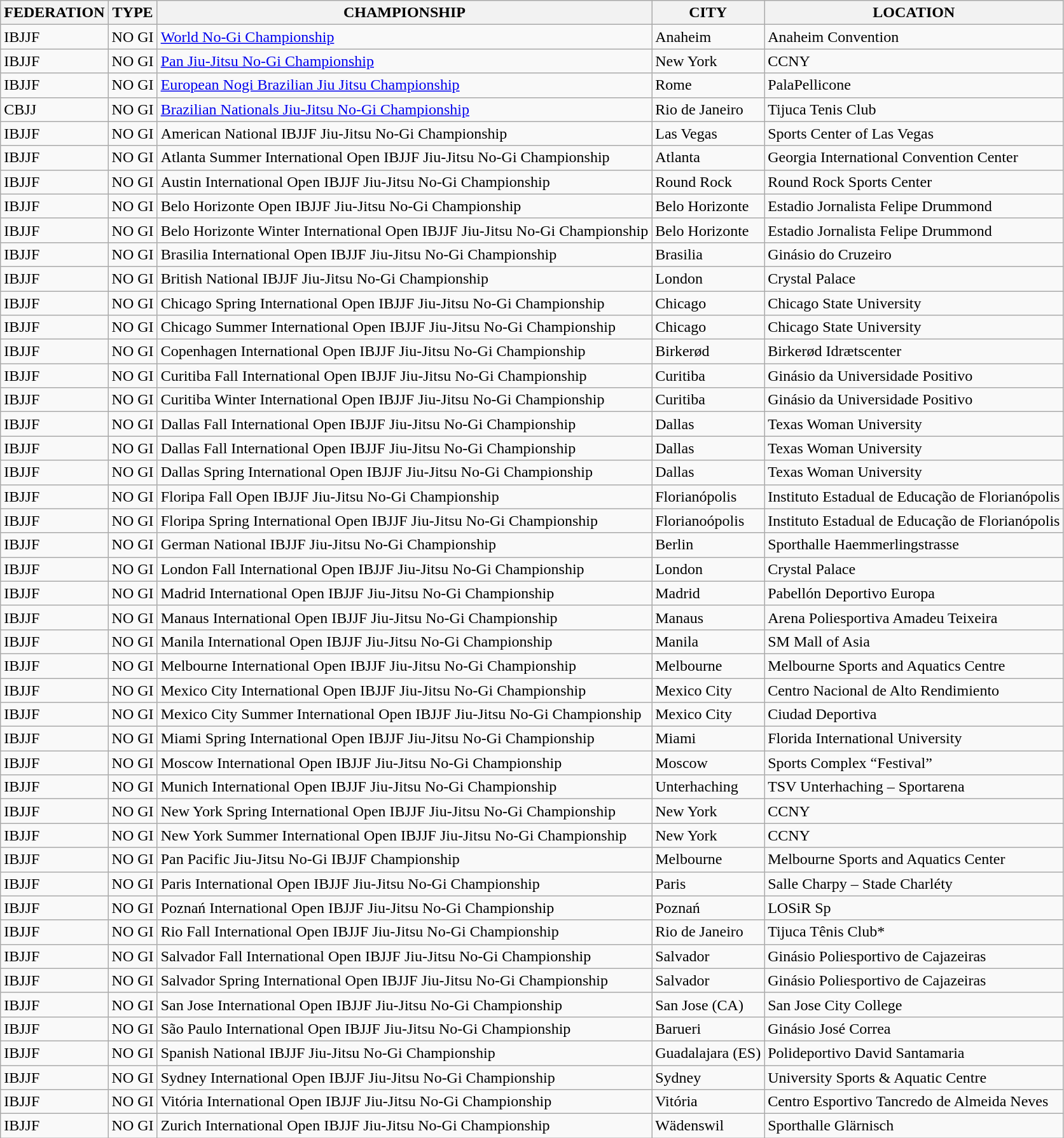<table class="wikitable sortable">
<tr>
<th>FEDERATION</th>
<th>TYPE</th>
<th>CHAMPIONSHIP</th>
<th>CITY</th>
<th>LOCATION</th>
</tr>
<tr>
<td>IBJJF</td>
<td>NO GI</td>
<td><a href='#'>World No-Gi Championship</a></td>
<td>Anaheim</td>
<td>Anaheim Convention</td>
</tr>
<tr>
<td>IBJJF</td>
<td>NO GI</td>
<td><a href='#'>Pan Jiu-Jitsu No-Gi Championship</a></td>
<td>New York</td>
<td>CCNY</td>
</tr>
<tr>
<td>IBJJF</td>
<td>NO GI</td>
<td><a href='#'>European Nogi Brazilian Jiu Jitsu Championship</a></td>
<td>Rome</td>
<td>PalaPellicone</td>
</tr>
<tr>
<td>CBJJ</td>
<td>NO GI</td>
<td><a href='#'>Brazilian Nationals Jiu-Jitsu No-Gi Championship</a></td>
<td>Rio de Janeiro</td>
<td>Tijuca Tenis Club</td>
</tr>
<tr>
<td>IBJJF</td>
<td>NO GI</td>
<td>American National IBJJF Jiu-Jitsu No-Gi Championship</td>
<td>Las Vegas</td>
<td>Sports Center of Las Vegas</td>
</tr>
<tr>
<td>IBJJF</td>
<td>NO GI</td>
<td>Atlanta Summer International Open IBJJF Jiu-Jitsu No-Gi Championship</td>
<td>Atlanta</td>
<td>Georgia International Convention Center</td>
</tr>
<tr>
<td>IBJJF</td>
<td>NO GI</td>
<td>Austin International Open IBJJF Jiu-Jitsu No-Gi Championship</td>
<td>Round Rock</td>
<td>Round Rock Sports Center</td>
</tr>
<tr>
<td>IBJJF</td>
<td>NO GI</td>
<td>Belo Horizonte Open IBJJF Jiu-Jitsu No-Gi Championship</td>
<td>Belo Horizonte</td>
<td>Estadio Jornalista Felipe Drummond</td>
</tr>
<tr>
<td>IBJJF</td>
<td>NO GI</td>
<td>Belo Horizonte Winter International Open IBJJF Jiu-Jitsu No-Gi Championship</td>
<td>Belo Horizonte</td>
<td>Estadio Jornalista Felipe Drummond</td>
</tr>
<tr>
<td>IBJJF</td>
<td>NO GI</td>
<td>Brasilia International Open IBJJF Jiu-Jitsu No-Gi Championship</td>
<td>Brasilia</td>
<td>Ginásio do Cruzeiro</td>
</tr>
<tr>
<td>IBJJF</td>
<td>NO GI</td>
<td>British National IBJJF Jiu-Jitsu No-Gi Championship</td>
<td>London</td>
<td>Crystal Palace</td>
</tr>
<tr>
<td>IBJJF</td>
<td>NO GI</td>
<td>Chicago Spring International Open IBJJF Jiu-Jitsu No-Gi Championship</td>
<td>Chicago</td>
<td>Chicago State University</td>
</tr>
<tr>
<td>IBJJF</td>
<td>NO GI</td>
<td>Chicago Summer International Open IBJJF Jiu-Jitsu No-Gi Championship</td>
<td>Chicago</td>
<td>Chicago State University</td>
</tr>
<tr>
<td>IBJJF</td>
<td>NO GI</td>
<td>Copenhagen International Open IBJJF Jiu-Jitsu No-Gi Championship</td>
<td>Birkerød</td>
<td>Birkerød Idrætscenter</td>
</tr>
<tr>
<td>IBJJF</td>
<td>NO GI</td>
<td>Curitiba Fall International Open IBJJF Jiu-Jitsu No-Gi Championship</td>
<td>Curitiba</td>
<td>Ginásio da Universidade Positivo</td>
</tr>
<tr>
<td>IBJJF</td>
<td>NO GI</td>
<td>Curitiba Winter International Open IBJJF Jiu-Jitsu No-Gi Championship</td>
<td>Curitiba</td>
<td>Ginásio da Universidade Positivo</td>
</tr>
<tr>
<td>IBJJF</td>
<td>NO GI</td>
<td>Dallas Fall International Open IBJJF Jiu-Jitsu No-Gi Championship</td>
<td>Dallas</td>
<td>Texas Woman University</td>
</tr>
<tr>
<td>IBJJF</td>
<td>NO GI</td>
<td>Dallas Fall International Open IBJJF Jiu-Jitsu No-Gi Championship</td>
<td>Dallas</td>
<td>Texas Woman University</td>
</tr>
<tr>
<td>IBJJF</td>
<td>NO GI</td>
<td>Dallas Spring International Open IBJJF Jiu-Jitsu No-Gi Championship</td>
<td>Dallas</td>
<td>Texas Woman University</td>
</tr>
<tr>
<td>IBJJF</td>
<td>NO GI</td>
<td>Floripa Fall Open IBJJF Jiu-Jitsu No-Gi Championship</td>
<td>Florianópolis</td>
<td>Instituto Estadual de Educação de Florianópolis</td>
</tr>
<tr>
<td>IBJJF</td>
<td>NO GI</td>
<td>Floripa Spring International Open IBJJF Jiu-Jitsu No-Gi Championship</td>
<td>Florianoópolis</td>
<td>Instituto Estadual de Educação de Florianópolis</td>
</tr>
<tr>
<td>IBJJF</td>
<td>NO GI</td>
<td>German National IBJJF Jiu-Jitsu No-Gi Championship</td>
<td>Berlin</td>
<td>Sporthalle Haemmerlingstrasse</td>
</tr>
<tr>
<td>IBJJF</td>
<td>NO GI</td>
<td>London Fall International Open IBJJF Jiu-Jitsu No-Gi Championship</td>
<td>London</td>
<td>Crystal Palace</td>
</tr>
<tr>
<td>IBJJF</td>
<td>NO GI</td>
<td>Madrid International Open IBJJF Jiu-Jitsu No-Gi Championship</td>
<td>Madrid</td>
<td>Pabellón Deportivo Europa</td>
</tr>
<tr>
<td>IBJJF</td>
<td>NO GI</td>
<td>Manaus International Open IBJJF Jiu-Jitsu No-Gi Championship</td>
<td>Manaus</td>
<td>Arena Poliesportiva Amadeu Teixeira</td>
</tr>
<tr>
<td>IBJJF</td>
<td>NO GI</td>
<td>Manila International Open IBJJF Jiu-Jitsu No-Gi Championship</td>
<td>Manila</td>
<td>SM Mall of Asia</td>
</tr>
<tr>
<td>IBJJF</td>
<td>NO GI</td>
<td>Melbourne International Open IBJJF Jiu-Jitsu No-Gi Championship</td>
<td>Melbourne</td>
<td>Melbourne Sports and Aquatics Centre</td>
</tr>
<tr>
<td>IBJJF</td>
<td>NO GI</td>
<td>Mexico City International Open IBJJF Jiu-Jitsu No-Gi Championship</td>
<td>Mexico City</td>
<td>Centro Nacional de Alto Rendimiento</td>
</tr>
<tr>
<td>IBJJF</td>
<td>NO GI</td>
<td>Mexico City Summer International Open IBJJF Jiu-Jitsu No-Gi Championship</td>
<td>Mexico City</td>
<td>Ciudad Deportiva</td>
</tr>
<tr>
<td>IBJJF</td>
<td>NO GI</td>
<td>Miami Spring International Open IBJJF Jiu-Jitsu No-Gi Championship</td>
<td>Miami</td>
<td>Florida International University</td>
</tr>
<tr>
<td>IBJJF</td>
<td>NO GI</td>
<td>Moscow International Open IBJJF Jiu-Jitsu No-Gi Championship</td>
<td>Moscow</td>
<td>Sports Complex “Festival”</td>
</tr>
<tr>
<td>IBJJF</td>
<td>NO GI</td>
<td>Munich International Open IBJJF Jiu-Jitsu No-Gi Championship</td>
<td>Unterhaching</td>
<td>TSV Unterhaching – Sportarena</td>
</tr>
<tr>
<td>IBJJF</td>
<td>NO GI</td>
<td>New York Spring International Open IBJJF Jiu-Jitsu No-Gi Championship</td>
<td>New York</td>
<td>CCNY</td>
</tr>
<tr>
<td>IBJJF</td>
<td>NO GI</td>
<td>New York Summer International Open IBJJF Jiu-Jitsu No-Gi Championship</td>
<td>New York</td>
<td>CCNY</td>
</tr>
<tr>
<td>IBJJF</td>
<td>NO GI</td>
<td>Pan Pacific Jiu-Jitsu No-Gi IBJJF Championship</td>
<td>Melbourne</td>
<td>Melbourne Sports and Aquatics Center</td>
</tr>
<tr>
<td>IBJJF</td>
<td>NO GI</td>
<td>Paris International Open IBJJF Jiu-Jitsu No-Gi Championship</td>
<td>Paris</td>
<td>Salle Charpy – Stade Charléty</td>
</tr>
<tr>
<td>IBJJF</td>
<td>NO GI</td>
<td>Poznań International Open IBJJF Jiu-Jitsu No-Gi Championship</td>
<td>Poznań</td>
<td>LOSiR Sp</td>
</tr>
<tr>
<td>IBJJF</td>
<td>NO GI</td>
<td>Rio Fall International Open IBJJF Jiu-Jitsu No-Gi Championship</td>
<td>Rio de Janeiro</td>
<td>Tijuca Tênis Club*</td>
</tr>
<tr>
<td>IBJJF</td>
<td>NO GI</td>
<td>Salvador Fall International Open IBJJF Jiu-Jitsu No-Gi Championship</td>
<td>Salvador</td>
<td>Ginásio Poliesportivo de Cajazeiras</td>
</tr>
<tr>
<td>IBJJF</td>
<td>NO GI</td>
<td>Salvador Spring International Open IBJJF Jiu-Jitsu No-Gi Championship</td>
<td>Salvador</td>
<td>Ginásio Poliesportivo de Cajazeiras</td>
</tr>
<tr>
<td>IBJJF</td>
<td>NO GI</td>
<td>San Jose International Open IBJJF Jiu-Jitsu No-Gi Championship</td>
<td>San Jose (CA)</td>
<td>San Jose City College</td>
</tr>
<tr>
<td>IBJJF</td>
<td>NO GI</td>
<td>São Paulo International Open IBJJF Jiu-Jitsu No-Gi Championship</td>
<td>Barueri</td>
<td>Ginásio José Correa</td>
</tr>
<tr>
<td>IBJJF</td>
<td>NO GI</td>
<td>Spanish National IBJJF Jiu-Jitsu No-Gi Championship</td>
<td>Guadalajara (ES)</td>
<td>Polideportivo David Santamaria</td>
</tr>
<tr>
<td>IBJJF</td>
<td>NO GI</td>
<td>Sydney International Open IBJJF Jiu-Jitsu No-Gi Championship</td>
<td>Sydney</td>
<td>University Sports & Aquatic Centre</td>
</tr>
<tr>
<td>IBJJF</td>
<td>NO GI</td>
<td>Vitória International Open IBJJF Jiu-Jitsu No-Gi Championship</td>
<td>Vitória</td>
<td>Centro Esportivo Tancredo de Almeida Neves</td>
</tr>
<tr>
<td>IBJJF</td>
<td>NO GI</td>
<td>Zurich International Open IBJJF Jiu-Jitsu No-Gi Championship</td>
<td>Wädenswil</td>
<td>Sporthalle Glärnisch</td>
</tr>
</table>
